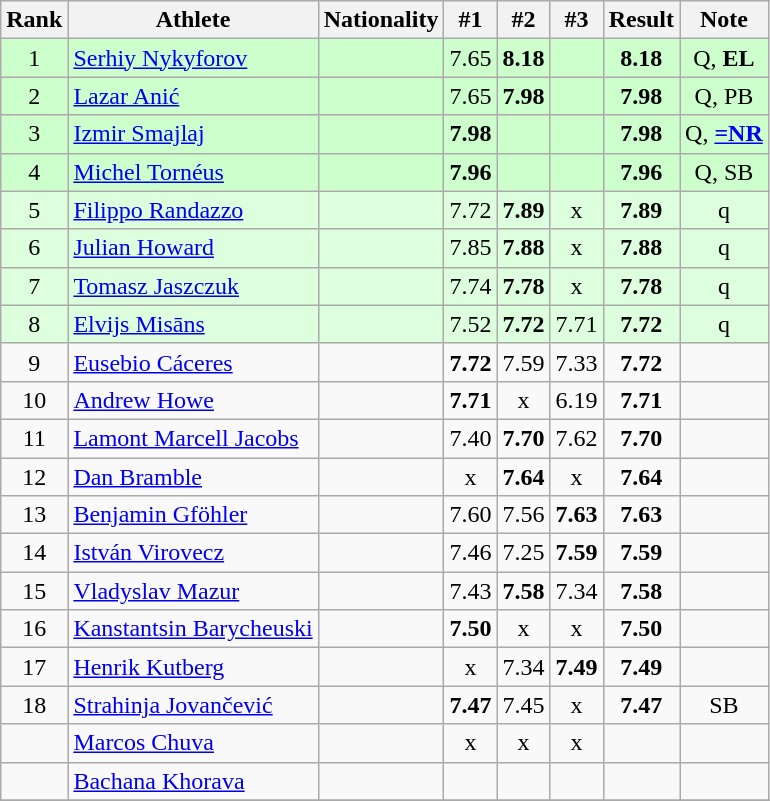<table class="wikitable sortable" style="text-align:center">
<tr>
<th>Rank</th>
<th>Athlete</th>
<th>Nationality</th>
<th>#1</th>
<th>#2</th>
<th>#3</th>
<th>Result</th>
<th>Note</th>
</tr>
<tr bgcolor=ccffcc>
<td>1</td>
<td align=left><a href='#'>Serhiy Nykyforov</a></td>
<td align=left></td>
<td>7.65</td>
<td><strong>8.18</strong></td>
<td></td>
<td><strong>8.18</strong></td>
<td>Q, <strong>EL</strong></td>
</tr>
<tr bgcolor=ccffcc>
<td>2</td>
<td align=left><a href='#'>Lazar Anić</a></td>
<td align=left></td>
<td>7.65</td>
<td><strong>7.98</strong></td>
<td></td>
<td><strong>7.98</strong></td>
<td>Q, PB</td>
</tr>
<tr bgcolor=ccffcc>
<td>3</td>
<td align=left><a href='#'>Izmir Smajlaj</a></td>
<td align=left></td>
<td><strong>7.98</strong></td>
<td></td>
<td></td>
<td><strong>7.98</strong></td>
<td>Q, <strong><a href='#'>=NR</a></strong></td>
</tr>
<tr bgcolor=ccffcc>
<td>4</td>
<td align=left><a href='#'>Michel Tornéus</a></td>
<td align=left></td>
<td><strong>7.96</strong></td>
<td></td>
<td></td>
<td><strong>7.96</strong></td>
<td>Q, SB</td>
</tr>
<tr bgcolor=ddffdd>
<td>5</td>
<td align=left><a href='#'>Filippo Randazzo</a></td>
<td align=left></td>
<td>7.72</td>
<td><strong>7.89</strong></td>
<td>x</td>
<td><strong>7.89</strong></td>
<td>q</td>
</tr>
<tr bgcolor=ddffdd>
<td>6</td>
<td align=left><a href='#'>Julian Howard</a></td>
<td align=left></td>
<td>7.85</td>
<td><strong>7.88</strong></td>
<td>x</td>
<td><strong>7.88</strong></td>
<td>q</td>
</tr>
<tr bgcolor=ddffdd>
<td>7</td>
<td align=left><a href='#'>Tomasz Jaszczuk</a></td>
<td align=left></td>
<td>7.74</td>
<td><strong>7.78</strong></td>
<td>x</td>
<td><strong>7.78</strong></td>
<td>q</td>
</tr>
<tr bgcolor=ddffdd>
<td>8</td>
<td align=left><a href='#'>Elvijs Misāns</a></td>
<td align=left></td>
<td>7.52</td>
<td><strong>7.72</strong></td>
<td>7.71</td>
<td><strong>7.72</strong></td>
<td>q</td>
</tr>
<tr>
<td>9</td>
<td align=left><a href='#'>Eusebio Cáceres</a></td>
<td align=left></td>
<td><strong>7.72</strong></td>
<td>7.59</td>
<td>7.33</td>
<td><strong>7.72</strong></td>
<td></td>
</tr>
<tr>
<td>10</td>
<td align=left><a href='#'>Andrew Howe</a></td>
<td align=left></td>
<td><strong>7.71</strong></td>
<td>x</td>
<td>6.19</td>
<td><strong>7.71</strong></td>
<td></td>
</tr>
<tr>
<td>11</td>
<td align=left><a href='#'>Lamont Marcell Jacobs</a></td>
<td align=left></td>
<td>7.40</td>
<td><strong>7.70</strong></td>
<td>7.62</td>
<td><strong>7.70</strong></td>
<td></td>
</tr>
<tr>
<td>12</td>
<td align=left><a href='#'>Dan Bramble</a></td>
<td align=left></td>
<td>x</td>
<td><strong>7.64</strong></td>
<td>x</td>
<td><strong>7.64</strong></td>
<td></td>
</tr>
<tr>
<td>13</td>
<td align=left><a href='#'>Benjamin Gföhler</a></td>
<td align=left></td>
<td>7.60</td>
<td>7.56</td>
<td><strong>7.63</strong></td>
<td><strong>7.63</strong></td>
<td></td>
</tr>
<tr>
<td>14</td>
<td align=left><a href='#'>István Virovecz</a></td>
<td align=left></td>
<td>7.46</td>
<td>7.25</td>
<td><strong>7.59</strong></td>
<td><strong>7.59</strong></td>
<td></td>
</tr>
<tr>
<td>15</td>
<td align=left><a href='#'>Vladyslav Mazur</a></td>
<td align=left></td>
<td>7.43</td>
<td><strong>7.58</strong></td>
<td>7.34</td>
<td><strong>7.58</strong></td>
<td></td>
</tr>
<tr>
<td>16</td>
<td align=left><a href='#'>Kanstantsin Barycheuski</a></td>
<td align=left></td>
<td><strong>7.50</strong></td>
<td>x</td>
<td>x</td>
<td><strong>7.50</strong></td>
<td></td>
</tr>
<tr>
<td>17</td>
<td align=left><a href='#'>Henrik Kutberg</a></td>
<td align=left></td>
<td>x</td>
<td>7.34</td>
<td><strong>7.49</strong></td>
<td><strong>7.49</strong></td>
<td></td>
</tr>
<tr>
<td>18</td>
<td align=left><a href='#'>Strahinja Jovančević</a></td>
<td align=left></td>
<td><strong>7.47</strong></td>
<td>7.45</td>
<td>x</td>
<td><strong>7.47</strong></td>
<td>SB</td>
</tr>
<tr>
<td></td>
<td align=left><a href='#'>Marcos Chuva</a></td>
<td align=left></td>
<td>x</td>
<td>x</td>
<td>x</td>
<td><strong></strong></td>
<td></td>
</tr>
<tr>
<td></td>
<td align=left><a href='#'>Bachana Khorava</a></td>
<td align=left></td>
<td></td>
<td></td>
<td></td>
<td><strong></strong></td>
<td></td>
</tr>
<tr>
</tr>
</table>
